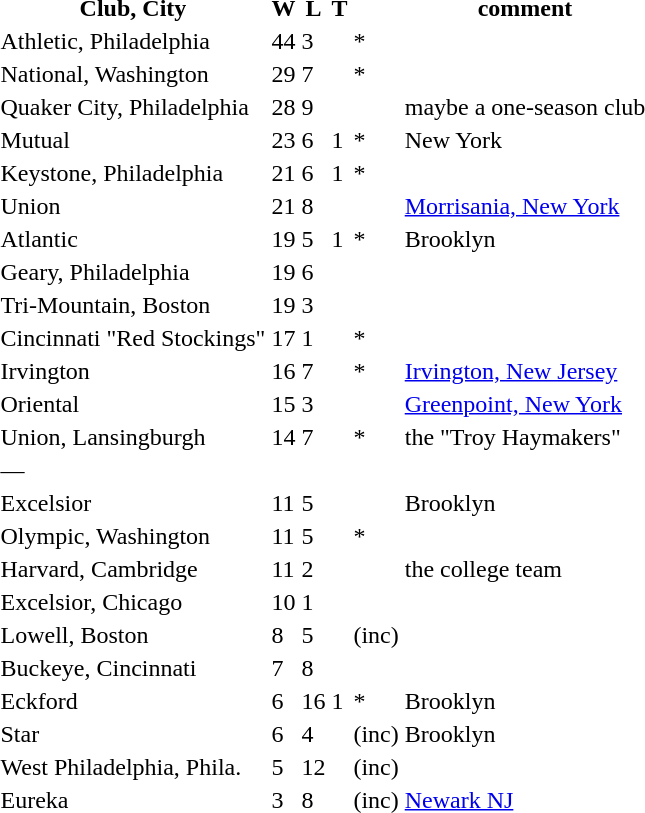<table>
<tr>
<th>Club, City</th>
<th>W</th>
<th>L</th>
<th>T</th>
<th></th>
<th>comment</th>
</tr>
<tr>
<td>Athletic, Philadelphia</td>
<td>44</td>
<td>3</td>
<td></td>
<td>*</td>
</tr>
<tr>
<td>National, Washington</td>
<td>29</td>
<td>7</td>
<td></td>
<td>*</td>
</tr>
<tr>
<td>Quaker City, Philadelphia</td>
<td>28</td>
<td>9</td>
<td></td>
<td></td>
<td>maybe a one-season club</td>
</tr>
<tr>
<td>Mutual</td>
<td>23</td>
<td>6</td>
<td>1</td>
<td>*</td>
<td>New York</td>
</tr>
<tr>
<td>Keystone, Philadelphia</td>
<td>21</td>
<td>6</td>
<td>1</td>
<td>*</td>
</tr>
<tr>
<td>Union</td>
<td>21</td>
<td>8</td>
<td></td>
<td></td>
<td><a href='#'>Morrisania, New York</a></td>
</tr>
<tr>
<td>Atlantic</td>
<td>19</td>
<td>5</td>
<td>1</td>
<td>*</td>
<td>Brooklyn</td>
</tr>
<tr>
<td>Geary, Philadelphia</td>
<td>19</td>
<td>6</td>
<td></td>
<td></td>
</tr>
<tr>
<td>Tri-Mountain, Boston</td>
<td>19</td>
<td>3</td>
<td></td>
<td></td>
</tr>
<tr>
<td>Cincinnati "Red Stockings"</td>
<td>17</td>
<td>1</td>
<td></td>
<td>*</td>
<td></td>
</tr>
<tr>
<td>Irvington</td>
<td>16</td>
<td>7</td>
<td></td>
<td>*</td>
<td><a href='#'>Irvington, New Jersey</a></td>
</tr>
<tr>
<td>Oriental</td>
<td>15</td>
<td>3</td>
<td></td>
<td></td>
<td><a href='#'>Greenpoint, New York</a></td>
</tr>
<tr>
<td>Union, Lansingburgh</td>
<td>14</td>
<td>7</td>
<td></td>
<td>*</td>
<td>the "Troy Haymakers"</td>
</tr>
<tr>
<td>—</td>
</tr>
<tr>
<td>Excelsior</td>
<td>11</td>
<td>5</td>
<td></td>
<td></td>
<td>Brooklyn</td>
</tr>
<tr>
<td>Olympic, Washington</td>
<td>11</td>
<td>5</td>
<td></td>
<td>*</td>
</tr>
<tr>
<td>Harvard, Cambridge</td>
<td>11</td>
<td>2</td>
<td></td>
<td></td>
<td>the college team</td>
</tr>
<tr>
<td>Excelsior, Chicago</td>
<td>10</td>
<td>1</td>
<td></td>
</tr>
<tr>
<td>Lowell, Boston</td>
<td>8</td>
<td>5</td>
<td></td>
<td>(inc)</td>
</tr>
<tr>
<td>Buckeye, Cincinnati</td>
<td>7</td>
<td>8</td>
<td></td>
</tr>
<tr>
<td>Eckford</td>
<td>6</td>
<td>16</td>
<td>1</td>
<td>*</td>
<td>Brooklyn</td>
</tr>
<tr>
<td>Star</td>
<td>6</td>
<td>4</td>
<td></td>
<td>(inc)</td>
<td>Brooklyn</td>
</tr>
<tr>
<td>West Philadelphia, Phila.</td>
<td>5</td>
<td>12</td>
<td></td>
<td>(inc)</td>
</tr>
<tr>
<td>Eureka</td>
<td>3</td>
<td>8</td>
<td></td>
<td>(inc)</td>
<td><a href='#'>Newark NJ</a></td>
</tr>
</table>
